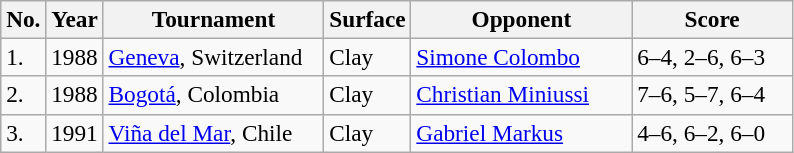<table class="sortable wikitable" style=font-size:97%>
<tr>
<th style="width:20px">No.</th>
<th style="width:30px">Year</th>
<th style="width:140px">Tournament</th>
<th style="width:50px">Surface</th>
<th style="width:140px">Opponent</th>
<th style="width:100px" class="unsortable">Score</th>
</tr>
<tr>
<td>1.</td>
<td>1988</td>
<td><a href='#'>Geneva</a>, Switzerland</td>
<td>Clay</td>
<td> <a href='#'>Simone Colombo</a></td>
<td>6–4, 2–6, 6–3</td>
</tr>
<tr>
<td>2.</td>
<td>1988</td>
<td><a href='#'>Bogotá</a>, Colombia</td>
<td>Clay</td>
<td> <a href='#'>Christian Miniussi</a></td>
<td>7–6, 5–7, 6–4</td>
</tr>
<tr>
<td>3.</td>
<td>1991</td>
<td><a href='#'>Viña del Mar</a>, Chile</td>
<td>Clay</td>
<td> <a href='#'>Gabriel Markus</a></td>
<td>4–6, 6–2, 6–0</td>
</tr>
</table>
